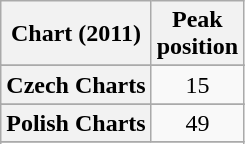<table class="wikitable sortable plainrowheaders">
<tr>
<th>Chart (2011)</th>
<th>Peak<br>position</th>
</tr>
<tr>
</tr>
<tr>
</tr>
<tr>
</tr>
<tr>
<th scope="row">Czech Charts</th>
<td align="center">15</td>
</tr>
<tr>
</tr>
<tr>
</tr>
<tr>
</tr>
<tr>
</tr>
<tr>
</tr>
<tr>
</tr>
<tr>
</tr>
<tr>
</tr>
<tr>
<th scope="row">Polish Charts</th>
<td align="center">49</td>
</tr>
<tr>
</tr>
<tr>
</tr>
<tr>
</tr>
<tr>
</tr>
<tr>
</tr>
<tr>
</tr>
<tr>
</tr>
<tr>
</tr>
<tr>
</tr>
<tr>
</tr>
<tr>
</tr>
</table>
